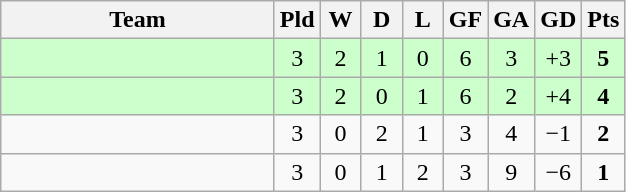<table class="wikitable" style="text-align: center;">
<tr>
<th width=175>Team</th>
<th width=20>Pld</th>
<th width=20>W</th>
<th width=20>D</th>
<th width=20>L</th>
<th width=20>GF</th>
<th width=20>GA</th>
<th width=20>GD</th>
<th width=20>Pts</th>
</tr>
<tr bgcolor=ccffcc>
<td style="text-align:left;"></td>
<td>3</td>
<td>2</td>
<td>1</td>
<td>0</td>
<td>6</td>
<td>3</td>
<td>+3</td>
<td><strong>5</strong></td>
</tr>
<tr bgcolor=ccffcc>
<td style="text-align:left;"></td>
<td>3</td>
<td>2</td>
<td>0</td>
<td>1</td>
<td>6</td>
<td>2</td>
<td>+4</td>
<td><strong>4</strong></td>
</tr>
<tr>
<td style="text-align:left;"></td>
<td>3</td>
<td>0</td>
<td>2</td>
<td>1</td>
<td>3</td>
<td>4</td>
<td>−1</td>
<td><strong>2</strong></td>
</tr>
<tr>
<td style="text-align:left;"></td>
<td>3</td>
<td>0</td>
<td>1</td>
<td>2</td>
<td>3</td>
<td>9</td>
<td>−6</td>
<td><strong>1</strong></td>
</tr>
</table>
